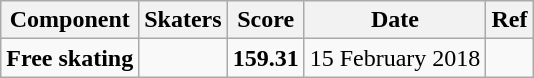<table class=wikitable>
<tr>
<th>Component</th>
<th>Skaters</th>
<th>Score</th>
<th>Date</th>
<th>Ref</th>
</tr>
<tr>
<td><strong>Free skating</strong></td>
<td></td>
<td align=center><strong>159.31</strong></td>
<td>15 February 2018</td>
<td align=center></td>
</tr>
</table>
